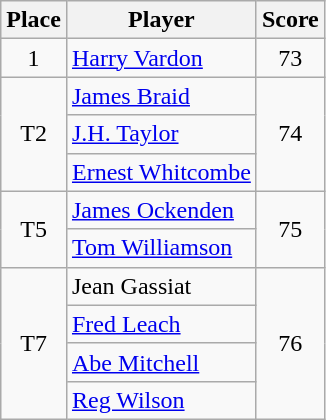<table class=wikitable>
<tr>
<th>Place</th>
<th>Player</th>
<th>Score</th>
</tr>
<tr>
<td align=center>1</td>
<td> <a href='#'>Harry Vardon</a></td>
<td align=center>73</td>
</tr>
<tr>
<td rowspan=3 align=center>T2</td>
<td> <a href='#'>James Braid</a></td>
<td rowspan=3 align=center>74</td>
</tr>
<tr>
<td> <a href='#'>J.H. Taylor</a></td>
</tr>
<tr>
<td> <a href='#'>Ernest Whitcombe</a></td>
</tr>
<tr>
<td rowspan=2 align=center>T5</td>
<td> <a href='#'>James Ockenden</a></td>
<td rowspan=2 align=center>75</td>
</tr>
<tr>
<td> <a href='#'>Tom Williamson</a></td>
</tr>
<tr>
<td rowspan=4 align=center>T7</td>
<td> Jean Gassiat</td>
<td rowspan=4 align=center>76</td>
</tr>
<tr>
<td> <a href='#'>Fred Leach</a></td>
</tr>
<tr>
<td> <a href='#'>Abe Mitchell</a></td>
</tr>
<tr>
<td> <a href='#'>Reg Wilson</a></td>
</tr>
</table>
